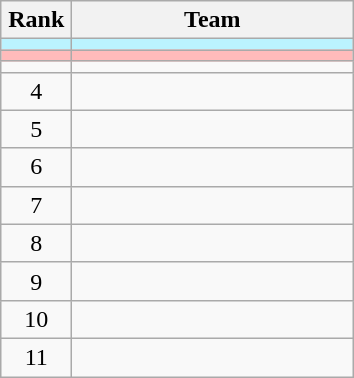<table class="wikitable">
<tr>
<th width=40>Rank</th>
<th width=180>Team</th>
</tr>
<tr bgcolor=#BBF3FF>
<td align=center></td>
<td></td>
</tr>
<tr bgcolor=#FFBBBB>
<td align=center></td>
<td></td>
</tr>
<tr>
<td align=center></td>
<td></td>
</tr>
<tr>
<td align=center>4</td>
<td></td>
</tr>
<tr>
<td align=center>5</td>
<td></td>
</tr>
<tr>
<td align=center>6</td>
<td></td>
</tr>
<tr>
<td align=center>7</td>
<td></td>
</tr>
<tr>
<td align=center>8</td>
<td></td>
</tr>
<tr>
<td align=center>9</td>
<td></td>
</tr>
<tr>
<td align=center>10</td>
<td></td>
</tr>
<tr>
<td align=center>11</td>
<td></td>
</tr>
</table>
